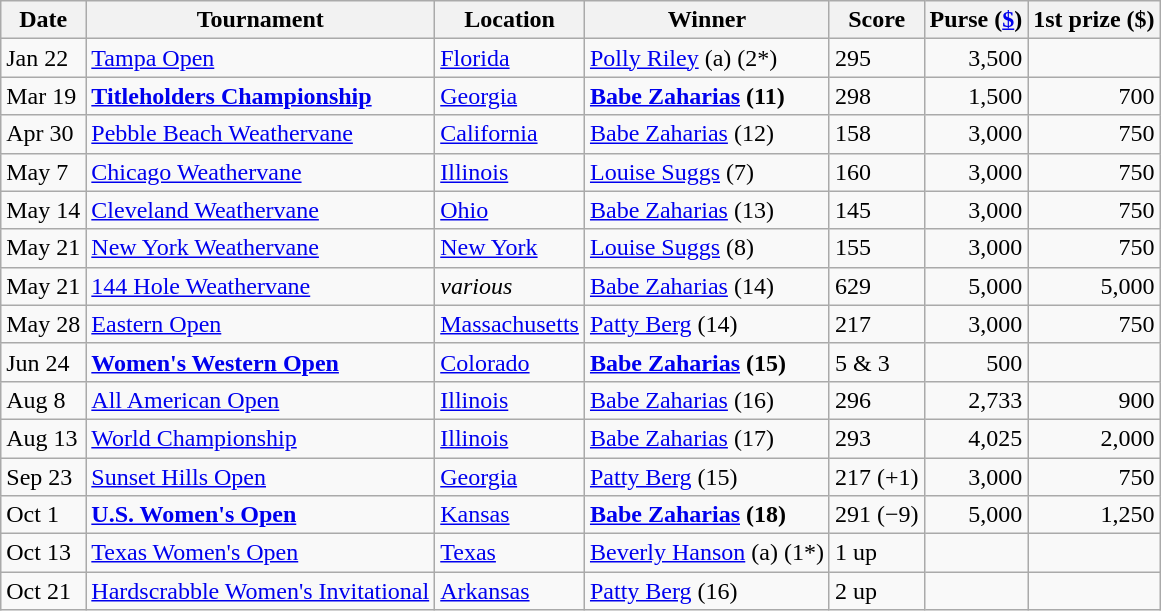<table class="wikitable sortable">
<tr>
<th>Date</th>
<th>Tournament</th>
<th>Location</th>
<th>Winner</th>
<th>Score</th>
<th>Purse (<a href='#'>$</a>)</th>
<th>1st prize ($)</th>
</tr>
<tr>
<td>Jan 22</td>
<td><a href='#'>Tampa Open</a></td>
<td><a href='#'>Florida</a></td>
<td> <a href='#'>Polly Riley</a> (a) (2*)</td>
<td>295</td>
<td align=right>3,500</td>
<td align=right></td>
</tr>
<tr>
<td>Mar 19</td>
<td><strong><a href='#'>Titleholders Championship</a></strong></td>
<td><a href='#'>Georgia</a></td>
<td> <strong><a href='#'>Babe Zaharias</a> (11)</strong></td>
<td>298</td>
<td align=right>1,500</td>
<td align=right>700</td>
</tr>
<tr>
<td>Apr 30</td>
<td><a href='#'>Pebble Beach Weathervane</a></td>
<td><a href='#'>California</a></td>
<td> <a href='#'>Babe Zaharias</a> (12)</td>
<td>158</td>
<td align=right>3,000</td>
<td align=right>750</td>
</tr>
<tr>
<td>May 7</td>
<td><a href='#'>Chicago Weathervane</a></td>
<td><a href='#'>Illinois</a></td>
<td> <a href='#'>Louise Suggs</a> (7)</td>
<td>160</td>
<td align=right>3,000</td>
<td align=right>750</td>
</tr>
<tr>
<td>May 14</td>
<td><a href='#'>Cleveland Weathervane</a></td>
<td><a href='#'>Ohio</a></td>
<td> <a href='#'>Babe Zaharias</a> (13)</td>
<td>145</td>
<td align=right>3,000</td>
<td align=right>750</td>
</tr>
<tr>
<td>May 21</td>
<td><a href='#'>New York Weathervane</a></td>
<td><a href='#'>New York</a></td>
<td> <a href='#'>Louise Suggs</a> (8)</td>
<td>155</td>
<td align=right>3,000</td>
<td align=right>750</td>
</tr>
<tr>
<td>May 21</td>
<td><a href='#'>144 Hole Weathervane</a></td>
<td><em>various</em></td>
<td> <a href='#'>Babe Zaharias</a> (14)</td>
<td>629</td>
<td align=right>5,000</td>
<td align=right>5,000</td>
</tr>
<tr>
<td>May 28</td>
<td><a href='#'>Eastern Open</a></td>
<td><a href='#'>Massachusetts</a></td>
<td> <a href='#'>Patty Berg</a> (14)</td>
<td>217</td>
<td align=right>3,000</td>
<td align=right>750</td>
</tr>
<tr>
<td>Jun 24</td>
<td><strong><a href='#'>Women's Western Open</a></strong></td>
<td><a href='#'>Colorado</a></td>
<td> <strong><a href='#'>Babe Zaharias</a> (15)</strong></td>
<td>5 & 3</td>
<td align=right>500</td>
<td align=right></td>
</tr>
<tr>
<td>Aug 8</td>
<td><a href='#'>All American Open</a></td>
<td><a href='#'>Illinois</a></td>
<td> <a href='#'>Babe Zaharias</a> (16)</td>
<td>296</td>
<td align=right>2,733</td>
<td align=right>900</td>
</tr>
<tr>
<td>Aug 13</td>
<td><a href='#'>World Championship</a></td>
<td><a href='#'>Illinois</a></td>
<td> <a href='#'>Babe Zaharias</a> (17)</td>
<td>293</td>
<td align=right>4,025</td>
<td align=right>2,000</td>
</tr>
<tr>
<td>Sep 23</td>
<td><a href='#'>Sunset Hills Open</a></td>
<td><a href='#'>Georgia</a></td>
<td> <a href='#'>Patty Berg</a> (15)</td>
<td>217 (+1)</td>
<td align=right>3,000</td>
<td align=right>750</td>
</tr>
<tr>
<td>Oct 1</td>
<td><strong><a href='#'>U.S. Women's Open</a></strong></td>
<td><a href='#'>Kansas</a></td>
<td> <strong><a href='#'>Babe Zaharias</a> (18)</strong></td>
<td>291 (−9)</td>
<td align=right>5,000</td>
<td align=right>1,250</td>
</tr>
<tr>
<td>Oct 13</td>
<td><a href='#'>Texas Women's Open</a></td>
<td><a href='#'>Texas</a></td>
<td> <a href='#'>Beverly Hanson</a> (a) (1*)</td>
<td>1 up</td>
<td align=right></td>
<td align=right></td>
</tr>
<tr>
<td>Oct 21</td>
<td><a href='#'>Hardscrabble Women's Invitational</a></td>
<td><a href='#'>Arkansas</a></td>
<td> <a href='#'>Patty Berg</a> (16)</td>
<td>2 up</td>
<td align=right></td>
<td align=right></td>
</tr>
</table>
